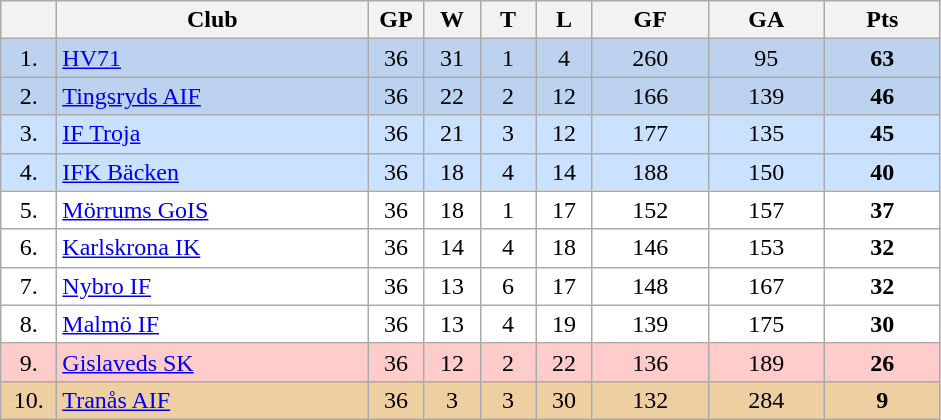<table class="wikitable">
<tr>
<th width="30"></th>
<th width="200">Club</th>
<th width="30">GP</th>
<th width="30">W</th>
<th width="30">T</th>
<th width="30">L</th>
<th width="70">GF</th>
<th width="70">GA</th>
<th width="70">Pts</th>
</tr>
<tr bgcolor="#BCD2EE" align="center">
<td>1.</td>
<td align="left"><a href='#'>HV71</a></td>
<td>36</td>
<td>31</td>
<td>1</td>
<td>4</td>
<td>260</td>
<td>95</td>
<td><strong>63</strong></td>
</tr>
<tr bgcolor="#BCD2EE" align="center">
<td>2.</td>
<td align="left"><a href='#'>Tingsryds AIF</a></td>
<td>36</td>
<td>22</td>
<td>2</td>
<td>12</td>
<td>166</td>
<td>139</td>
<td><strong>46</strong></td>
</tr>
<tr bgcolor="#CAE1FF" align="center">
<td>3.</td>
<td align="left"><a href='#'>IF Troja</a></td>
<td>36</td>
<td>21</td>
<td>3</td>
<td>12</td>
<td>177</td>
<td>135</td>
<td><strong>45</strong></td>
</tr>
<tr bgcolor="#CAE1FF" align="center">
<td>4.</td>
<td align="left"><a href='#'>IFK Bäcken</a></td>
<td>36</td>
<td>18</td>
<td>4</td>
<td>14</td>
<td>188</td>
<td>150</td>
<td><strong>40</strong></td>
</tr>
<tr bgcolor="#FFFFFF" align="center">
<td>5.</td>
<td align="left"><a href='#'>Mörrums GoIS</a></td>
<td>36</td>
<td>18</td>
<td>1</td>
<td>17</td>
<td>152</td>
<td>157</td>
<td><strong>37</strong></td>
</tr>
<tr bgcolor="#FFFFFF" align="center">
<td>6.</td>
<td align="left"><a href='#'>Karlskrona IK</a></td>
<td>36</td>
<td>14</td>
<td>4</td>
<td>18</td>
<td>146</td>
<td>153</td>
<td><strong>32</strong></td>
</tr>
<tr bgcolor="#FFFFFF" align="center">
<td>7.</td>
<td align="left"><a href='#'>Nybro IF</a></td>
<td>36</td>
<td>13</td>
<td>6</td>
<td>17</td>
<td>148</td>
<td>167</td>
<td><strong>32</strong></td>
</tr>
<tr bgcolor="#FFFFFF" align="center">
<td>8.</td>
<td align="left"><a href='#'>Malmö IF</a></td>
<td>36</td>
<td>13</td>
<td>4</td>
<td>19</td>
<td>139</td>
<td>175</td>
<td><strong>30</strong></td>
</tr>
<tr bgcolor="#FFCCCC" align="center">
<td>9.</td>
<td align="left"><a href='#'>Gislaveds SK</a></td>
<td>36</td>
<td>12</td>
<td>2</td>
<td>22</td>
<td>136</td>
<td>189</td>
<td><strong>26</strong></td>
</tr>
<tr bgcolor="#EECFA1" align="center">
<td>10.</td>
<td align="left"><a href='#'>Tranås AIF</a></td>
<td>36</td>
<td>3</td>
<td>3</td>
<td>30</td>
<td>132</td>
<td>284</td>
<td><strong>9</strong></td>
</tr>
</table>
